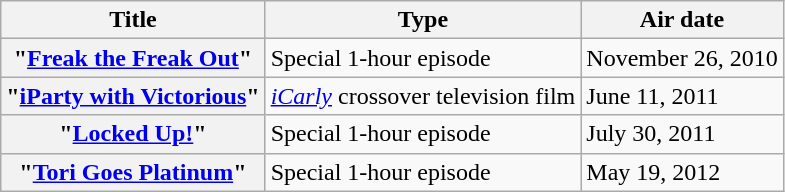<table class="wikitable plainrowheaders">
<tr>
<th scope="col">Title</th>
<th scope="col">Type</th>
<th scope="col">Air date</th>
</tr>
<tr>
<th scope="row">"<a href='#'>Freak the Freak Out</a>"</th>
<td>Special 1-hour episode</td>
<td>November 26, 2010</td>
</tr>
<tr>
<th scope="row">"<a href='#'>iParty with Victorious</a>"</th>
<td><em><a href='#'>iCarly</a></em> crossover television film</td>
<td>June 11, 2011</td>
</tr>
<tr>
<th scope="row">"<a href='#'>Locked Up!</a>"</th>
<td>Special 1-hour episode</td>
<td>July 30, 2011</td>
</tr>
<tr>
<th scope="row">"<a href='#'>Tori Goes Platinum</a>"</th>
<td>Special 1-hour episode</td>
<td>May 19, 2012</td>
</tr>
</table>
